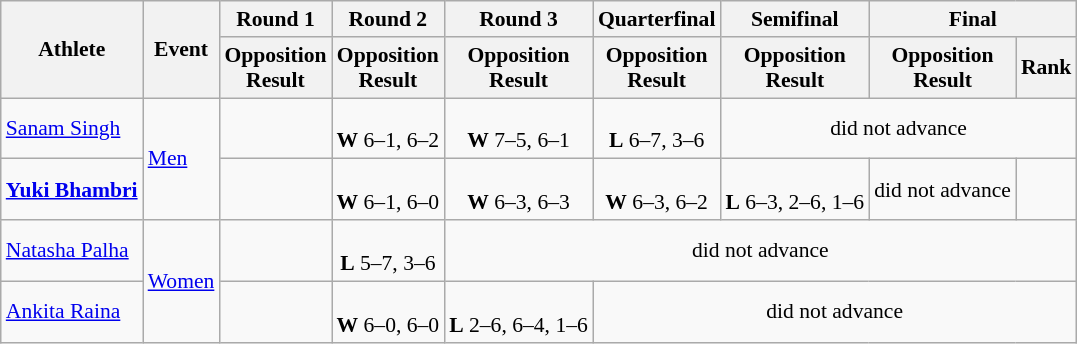<table class=wikitable style="text-align:center; font-size:90%">
<tr>
<th rowspan=2>Athlete</th>
<th rowspan=2>Event</th>
<th>Round 1</th>
<th>Round 2</th>
<th>Round 3</th>
<th>Quarterfinal</th>
<th>Semifinal</th>
<th colspan=2>Final</th>
</tr>
<tr>
<th>Opposition<br>Result</th>
<th>Opposition<br>Result</th>
<th>Opposition<br>Result</th>
<th>Opposition<br>Result</th>
<th>Opposition<br>Result</th>
<th>Opposition<br>Result</th>
<th>Rank</th>
</tr>
<tr>
<td align=left><a href='#'>Sanam Singh</a></td>
<td align=left rowspan=2><a href='#'>Men</a></td>
<td></td>
<td><br><strong>W</strong> 6–1, 6–2</td>
<td><br><strong>W</strong> 7–5, 6–1</td>
<td><br><strong>L</strong> 6–7, 3–6</td>
<td colspan=3>did not advance</td>
</tr>
<tr>
<td align=left><strong><a href='#'>Yuki Bhambri</a></strong></td>
<td></td>
<td><br><strong>W</strong> 6–1, 6–0</td>
<td><br><strong>W</strong> 6–3, 6–3</td>
<td><br><strong>W</strong> 6–3, 6–2</td>
<td><br><strong>L</strong> 6–3, 2–6, 1–6</td>
<td>did not advance</td>
<td></td>
</tr>
<tr>
<td align=left><a href='#'>Natasha Palha</a></td>
<td align=left rowspan=2><a href='#'>Women</a></td>
<td></td>
<td><br><strong>L</strong> 5–7, 3–6</td>
<td colspan=5>did not advance</td>
</tr>
<tr>
<td align=left><a href='#'>Ankita Raina</a></td>
<td></td>
<td><br><strong>W</strong> 6–0, 6–0</td>
<td><br><strong>L</strong> 2–6, 6–4, 1–6</td>
<td colspan=4>did not advance</td>
</tr>
</table>
